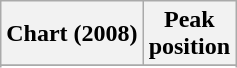<table class="wikitable sortable plainrowheaders">
<tr>
<th scope="col">Chart (2008)</th>
<th scope="col">Peak<br>position</th>
</tr>
<tr>
</tr>
<tr>
</tr>
</table>
